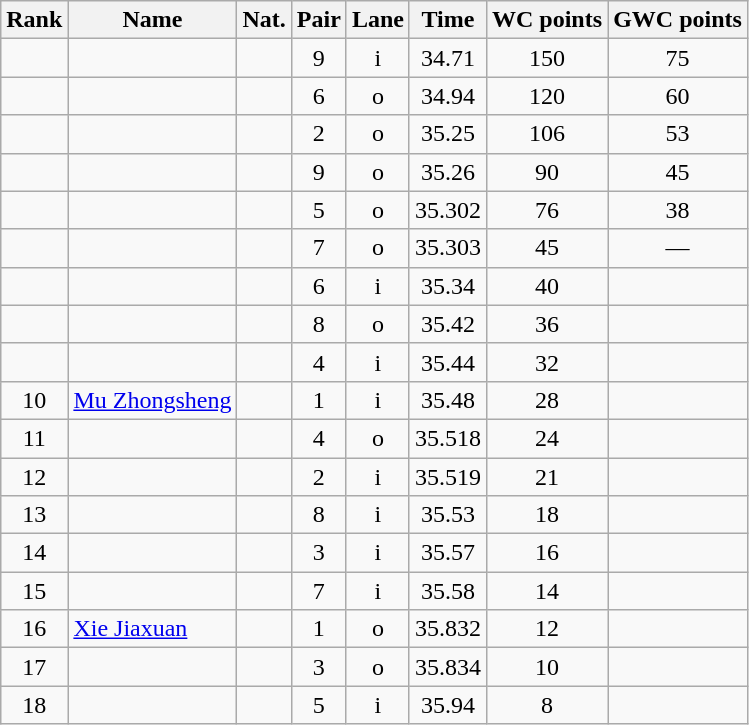<table class="wikitable sortable" style="text-align:center">
<tr>
<th>Rank</th>
<th>Name</th>
<th>Nat.</th>
<th>Pair</th>
<th>Lane</th>
<th>Time</th>
<th>WC points</th>
<th>GWC points</th>
</tr>
<tr>
<td></td>
<td align=left></td>
<td></td>
<td>9</td>
<td>i</td>
<td>34.71</td>
<td>150</td>
<td>75</td>
</tr>
<tr>
<td></td>
<td align=left></td>
<td></td>
<td>6</td>
<td>o</td>
<td>34.94</td>
<td>120</td>
<td>60</td>
</tr>
<tr>
<td></td>
<td align=left></td>
<td></td>
<td>2</td>
<td>o</td>
<td>35.25</td>
<td>106</td>
<td>53</td>
</tr>
<tr>
<td></td>
<td align=left></td>
<td></td>
<td>9</td>
<td>o</td>
<td>35.26</td>
<td>90</td>
<td>45</td>
</tr>
<tr>
<td></td>
<td align=left></td>
<td></td>
<td>5</td>
<td>o</td>
<td>35.302</td>
<td>76</td>
<td>38</td>
</tr>
<tr>
<td></td>
<td align=left></td>
<td></td>
<td>7</td>
<td>o</td>
<td>35.303</td>
<td>45</td>
<td>—</td>
</tr>
<tr>
<td></td>
<td align=left></td>
<td></td>
<td>6</td>
<td>i</td>
<td>35.34</td>
<td>40</td>
<td></td>
</tr>
<tr>
<td></td>
<td align=left></td>
<td></td>
<td>8</td>
<td>o</td>
<td>35.42</td>
<td>36</td>
<td></td>
</tr>
<tr>
<td></td>
<td align=left></td>
<td></td>
<td>4</td>
<td>i</td>
<td>35.44</td>
<td>32</td>
<td></td>
</tr>
<tr>
<td>10</td>
<td align=left><a href='#'>Mu Zhongsheng</a></td>
<td></td>
<td>1</td>
<td>i</td>
<td>35.48</td>
<td>28</td>
<td></td>
</tr>
<tr>
<td>11</td>
<td align=left></td>
<td></td>
<td>4</td>
<td>o</td>
<td>35.518</td>
<td>24</td>
<td></td>
</tr>
<tr>
<td>12</td>
<td align=left></td>
<td></td>
<td>2</td>
<td>i</td>
<td>35.519</td>
<td>21</td>
<td></td>
</tr>
<tr>
<td>13</td>
<td align=left></td>
<td></td>
<td>8</td>
<td>i</td>
<td>35.53</td>
<td>18</td>
<td></td>
</tr>
<tr>
<td>14</td>
<td align=left></td>
<td></td>
<td>3</td>
<td>i</td>
<td>35.57</td>
<td>16</td>
<td></td>
</tr>
<tr>
<td>15</td>
<td align=left></td>
<td></td>
<td>7</td>
<td>i</td>
<td>35.58</td>
<td>14</td>
<td></td>
</tr>
<tr>
<td>16</td>
<td align=left><a href='#'>Xie Jiaxuan</a></td>
<td></td>
<td>1</td>
<td>o</td>
<td>35.832</td>
<td>12</td>
<td></td>
</tr>
<tr>
<td>17</td>
<td align=left></td>
<td></td>
<td>3</td>
<td>o</td>
<td>35.834</td>
<td>10</td>
<td></td>
</tr>
<tr>
<td>18</td>
<td align=left></td>
<td></td>
<td>5</td>
<td>i</td>
<td>35.94</td>
<td>8</td>
<td></td>
</tr>
</table>
